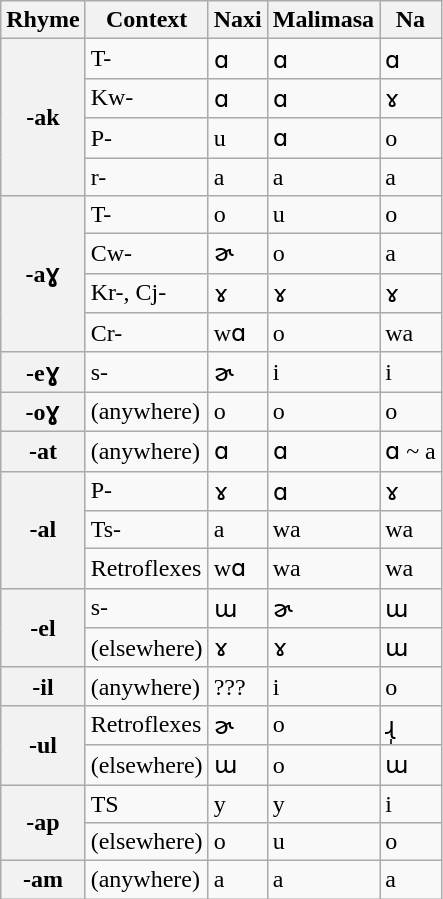<table class="wikitable">
<tr>
<th>Rhyme</th>
<th>Context</th>
<th>Naxi</th>
<th>Malimasa</th>
<th>Na</th>
</tr>
<tr>
<th rowspan=4>-ak</th>
<td>T-</td>
<td>ɑ</td>
<td>ɑ</td>
<td>ɑ</td>
</tr>
<tr>
<td>Kw-</td>
<td>ɑ</td>
<td>ɑ</td>
<td>ɤ</td>
</tr>
<tr>
<td>P-</td>
<td>u</td>
<td>ɑ</td>
<td>o</td>
</tr>
<tr>
<td>r-</td>
<td>a</td>
<td>a</td>
<td>a</td>
</tr>
<tr>
<th rowspan=4>-aɣ</th>
<td>T-</td>
<td>o</td>
<td>u</td>
<td>o</td>
</tr>
<tr>
<td>Cw-</td>
<td>ɚ</td>
<td>o</td>
<td>a</td>
</tr>
<tr>
<td>Kr-, Cj-</td>
<td>ɤ</td>
<td>ɤ</td>
<td>ɤ</td>
</tr>
<tr>
<td>Cr-</td>
<td>wɑ</td>
<td>o</td>
<td>wa</td>
</tr>
<tr>
<th>-eɣ</th>
<td>s-</td>
<td>ɚ</td>
<td>i</td>
<td>i</td>
</tr>
<tr>
<th>-oɣ</th>
<td>(anywhere)</td>
<td>o</td>
<td>o</td>
<td>o</td>
</tr>
<tr>
<th>-at</th>
<td>(anywhere)</td>
<td>ɑ</td>
<td>ɑ</td>
<td>ɑ ~ a</td>
</tr>
<tr>
<th rowspan=3>-al</th>
<td>P-</td>
<td>ɤ</td>
<td>ɑ</td>
<td>ɤ</td>
</tr>
<tr>
<td>Ts-</td>
<td>a</td>
<td>wa</td>
<td>wa</td>
</tr>
<tr>
<td>Retroflexes</td>
<td>wɑ</td>
<td>wa</td>
<td>wa</td>
</tr>
<tr>
<th rowspan=2>-el</th>
<td>s-</td>
<td>ɯ</td>
<td>ɚ</td>
<td>ɯ</td>
</tr>
<tr>
<td>(elsewhere)</td>
<td>ɤ</td>
<td>ɤ</td>
<td>ɯ</td>
</tr>
<tr>
<th>-il</th>
<td>(anywhere)</td>
<td>???</td>
<td>i</td>
<td>o</td>
</tr>
<tr>
<th rowspan=2>-ul</th>
<td>Retroflexes</td>
<td>ɚ</td>
<td>o</td>
<td>ɻ̩</td>
</tr>
<tr>
<td>(elsewhere)</td>
<td>ɯ</td>
<td>o</td>
<td>ɯ</td>
</tr>
<tr>
<th rowspan=2>-ap</th>
<td>TS</td>
<td>y</td>
<td>y</td>
<td>i</td>
</tr>
<tr>
<td>(elsewhere)</td>
<td>o</td>
<td>u</td>
<td>o</td>
</tr>
<tr>
<th>-am</th>
<td>(anywhere)</td>
<td>a</td>
<td>a</td>
<td>a</td>
</tr>
</table>
